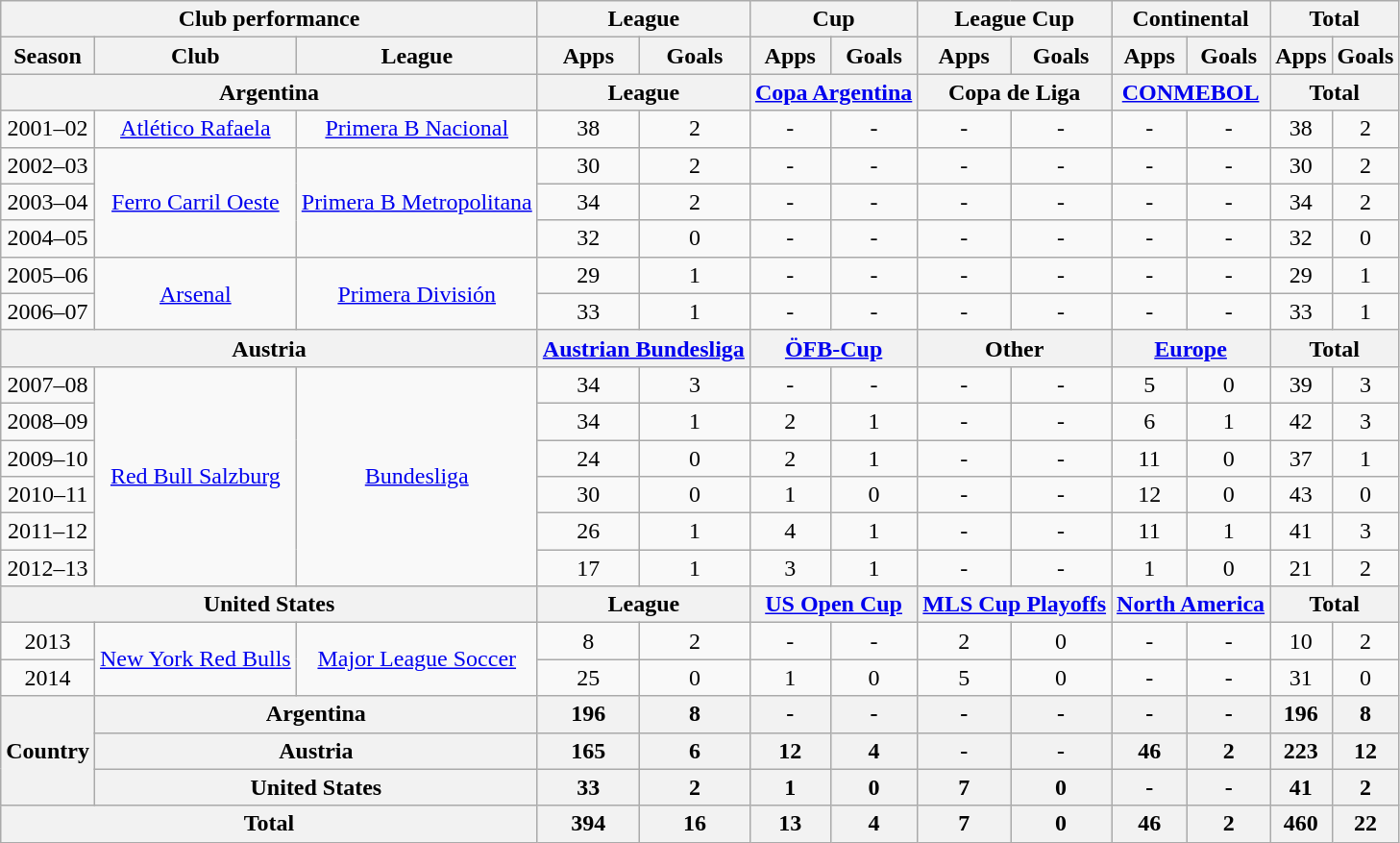<table class="wikitable" style="text-align:center;">
<tr>
<th colspan=3>Club performance</th>
<th colspan=2>League</th>
<th colspan=2>Cup</th>
<th colspan=2>League Cup</th>
<th colspan=2>Continental</th>
<th colspan=2>Total</th>
</tr>
<tr>
<th>Season</th>
<th>Club</th>
<th>League</th>
<th>Apps</th>
<th>Goals</th>
<th>Apps</th>
<th>Goals</th>
<th>Apps</th>
<th>Goals</th>
<th>Apps</th>
<th>Goals</th>
<th>Apps</th>
<th>Goals</th>
</tr>
<tr>
<th colspan=3>Argentina</th>
<th colspan=2>League</th>
<th colspan=2><a href='#'>Copa Argentina</a></th>
<th colspan=2>Copa de Liga</th>
<th colspan=2><a href='#'>CONMEBOL</a></th>
<th colspan=2>Total</th>
</tr>
<tr>
<td>2001–02</td>
<td rowspan="1"><a href='#'>Atlético Rafaela</a></td>
<td rowspan="1"><a href='#'>Primera B Nacional</a></td>
<td>38</td>
<td>2</td>
<td>-</td>
<td>-</td>
<td>-</td>
<td>-</td>
<td>-</td>
<td>-</td>
<td>38</td>
<td>2</td>
</tr>
<tr>
<td>2002–03</td>
<td rowspan="3"><a href='#'>Ferro Carril Oeste</a></td>
<td rowspan="3"><a href='#'>Primera B Metropolitana</a></td>
<td>30</td>
<td>2</td>
<td>-</td>
<td>-</td>
<td>-</td>
<td>-</td>
<td>-</td>
<td>-</td>
<td>30</td>
<td>2</td>
</tr>
<tr>
<td>2003–04</td>
<td>34</td>
<td>2</td>
<td>-</td>
<td>-</td>
<td>-</td>
<td>-</td>
<td>-</td>
<td>-</td>
<td>34</td>
<td>2</td>
</tr>
<tr>
<td>2004–05</td>
<td>32</td>
<td>0</td>
<td>-</td>
<td>-</td>
<td>-</td>
<td>-</td>
<td>-</td>
<td>-</td>
<td>32</td>
<td>0</td>
</tr>
<tr>
<td>2005–06</td>
<td rowspan="2"><a href='#'>Arsenal</a></td>
<td rowspan="2"><a href='#'>Primera División</a></td>
<td>29</td>
<td>1</td>
<td>-</td>
<td>-</td>
<td>-</td>
<td>-</td>
<td>-</td>
<td>-</td>
<td>29</td>
<td>1</td>
</tr>
<tr>
<td>2006–07</td>
<td>33</td>
<td>1</td>
<td>-</td>
<td>-</td>
<td>-</td>
<td>-</td>
<td>-</td>
<td>-</td>
<td>33</td>
<td>1</td>
</tr>
<tr>
<th colspan=3>Austria</th>
<th colspan=2><a href='#'>Austrian Bundesliga</a></th>
<th colspan=2><a href='#'>ÖFB-Cup</a></th>
<th colspan=2>Other</th>
<th colspan=2><a href='#'>Europe</a></th>
<th colspan=2>Total</th>
</tr>
<tr>
<td>2007–08</td>
<td rowspan="6"><a href='#'>Red Bull Salzburg</a></td>
<td rowspan="6"><a href='#'>Bundesliga</a></td>
<td>34</td>
<td>3</td>
<td>-</td>
<td>-</td>
<td>-</td>
<td>-</td>
<td>5</td>
<td>0</td>
<td>39</td>
<td>3</td>
</tr>
<tr>
<td>2008–09</td>
<td>34</td>
<td>1</td>
<td>2</td>
<td>1</td>
<td>-</td>
<td>-</td>
<td>6</td>
<td>1</td>
<td>42</td>
<td>3</td>
</tr>
<tr>
<td>2009–10</td>
<td>24</td>
<td>0</td>
<td>2</td>
<td>1</td>
<td>-</td>
<td>-</td>
<td>11</td>
<td>0</td>
<td>37</td>
<td>1</td>
</tr>
<tr>
<td>2010–11</td>
<td>30</td>
<td>0</td>
<td>1</td>
<td>0</td>
<td>-</td>
<td>-</td>
<td>12</td>
<td>0</td>
<td>43</td>
<td>0</td>
</tr>
<tr>
<td>2011–12</td>
<td>26</td>
<td>1</td>
<td>4</td>
<td>1</td>
<td>-</td>
<td>-</td>
<td>11</td>
<td>1</td>
<td>41</td>
<td>3</td>
</tr>
<tr>
<td>2012–13</td>
<td>17</td>
<td>1</td>
<td>3</td>
<td>1</td>
<td>-</td>
<td>-</td>
<td>1</td>
<td>0</td>
<td>21</td>
<td>2</td>
</tr>
<tr>
<th colspan=3>United States</th>
<th colspan=2>League</th>
<th colspan=2><a href='#'>US Open Cup</a></th>
<th colspan=2><a href='#'>MLS Cup Playoffs</a></th>
<th colspan=2><a href='#'>North America</a></th>
<th colspan=2>Total</th>
</tr>
<tr>
<td>2013</td>
<td rowspan="2"><a href='#'>New York Red Bulls</a></td>
<td rowspan="2"><a href='#'>Major League Soccer</a></td>
<td>8</td>
<td>2</td>
<td>-</td>
<td>-</td>
<td>2</td>
<td>0</td>
<td>-</td>
<td>-</td>
<td>10</td>
<td>2</td>
</tr>
<tr>
<td>2014</td>
<td>25</td>
<td>0</td>
<td>1</td>
<td>0</td>
<td>5</td>
<td>0</td>
<td>-</td>
<td>-</td>
<td>31</td>
<td>0</td>
</tr>
<tr>
<th rowspan=3>Country</th>
<th colspan=2>Argentina</th>
<th>196</th>
<th>8</th>
<th>-</th>
<th>-</th>
<th>-</th>
<th>-</th>
<th>-</th>
<th>-</th>
<th>196</th>
<th>8</th>
</tr>
<tr>
<th colspan=2>Austria</th>
<th>165</th>
<th>6</th>
<th>12</th>
<th>4</th>
<th>-</th>
<th>-</th>
<th>46</th>
<th>2</th>
<th>223</th>
<th>12</th>
</tr>
<tr>
<th colspan=2>United States</th>
<th>33</th>
<th>2</th>
<th>1</th>
<th>0</th>
<th>7</th>
<th>0</th>
<th>-</th>
<th>-</th>
<th>41</th>
<th>2</th>
</tr>
<tr>
<th colspan=3>Total</th>
<th>394</th>
<th>16</th>
<th>13</th>
<th>4</th>
<th>7</th>
<th>0</th>
<th>46</th>
<th>2</th>
<th>460</th>
<th>22</th>
</tr>
</table>
